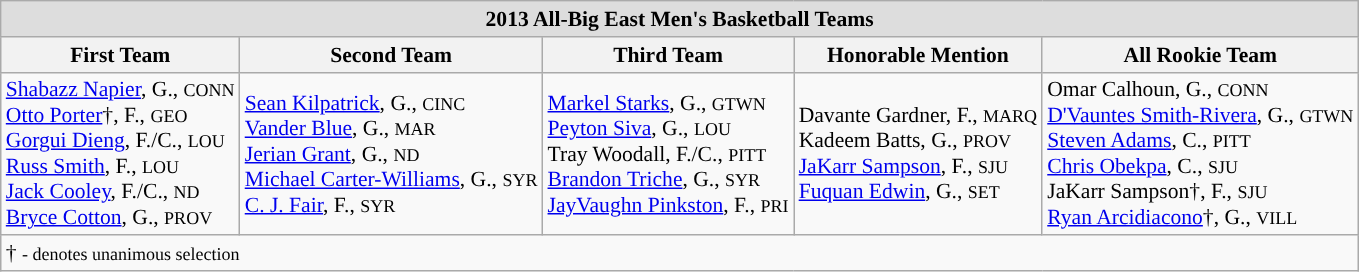<table class="wikitable" style="white-space:nowrap; font-size:90%;">
<tr>
<td colspan="7" style="text-align:center; background:#ddd;"><strong>2013 All-Big East Men's Basketball Teams</strong></td>
</tr>
<tr>
<th>First Team</th>
<th>Second Team</th>
<th>Third Team</th>
<th>Honorable Mention</th>
<th>All Rookie Team</th>
</tr>
<tr>
<td><a href='#'>Shabazz Napier</a>, G., <small>CONN</small><br><a href='#'>Otto Porter</a>†, F., <small>GEO</small><br><a href='#'>Gorgui Dieng</a>, F./C., <small>LOU</small><br><a href='#'>Russ Smith</a>, F., <small>LOU</small><br><a href='#'>Jack Cooley</a>, F./C., <small>ND</small><br><a href='#'>Bryce Cotton</a>, G., <small>PROV</small></td>
<td><a href='#'>Sean Kilpatrick</a>, G., <small>CINC</small><br><a href='#'>Vander Blue</a>, G., <small>MAR</small><br><a href='#'>Jerian Grant</a>, G., <small>ND</small><br><a href='#'>Michael Carter-Williams</a>, G., <small>SYR</small><br><a href='#'>C. J. Fair</a>, F., <small>SYR</small></td>
<td><a href='#'>Markel Starks</a>, G., <small>GTWN</small><br><a href='#'>Peyton Siva</a>, G., <small>LOU</small><br>Tray Woodall, F./C., <small>PITT</small><br><a href='#'>Brandon Triche</a>, G., <small>SYR</small><br><a href='#'>JayVaughn Pinkston</a>, F., <small>PRI</small></td>
<td>Davante Gardner, F., <small>MARQ</small><br>Kadeem Batts, G., <small>PROV</small><br><a href='#'>JaKarr Sampson</a>, F., <small>SJU</small><br><a href='#'>Fuquan Edwin</a>, G., <small>SET</small></td>
<td>Omar Calhoun, G., <small>CONN</small><br><a href='#'>D'Vauntes Smith-Rivera</a>, G., <small>GTWN</small><br><a href='#'>Steven Adams</a>, C., <small>PITT</small><br><a href='#'>Chris Obekpa</a>, C., <small>SJU</small><br>JaKarr Sampson†, F., <small>SJU</small><br><a href='#'>Ryan Arcidiacono</a>†, G., <small>VILL</small></td>
</tr>
<tr>
<td colspan="5" style="text-align:left;">† <small>- denotes unanimous selection</small></td>
</tr>
</table>
